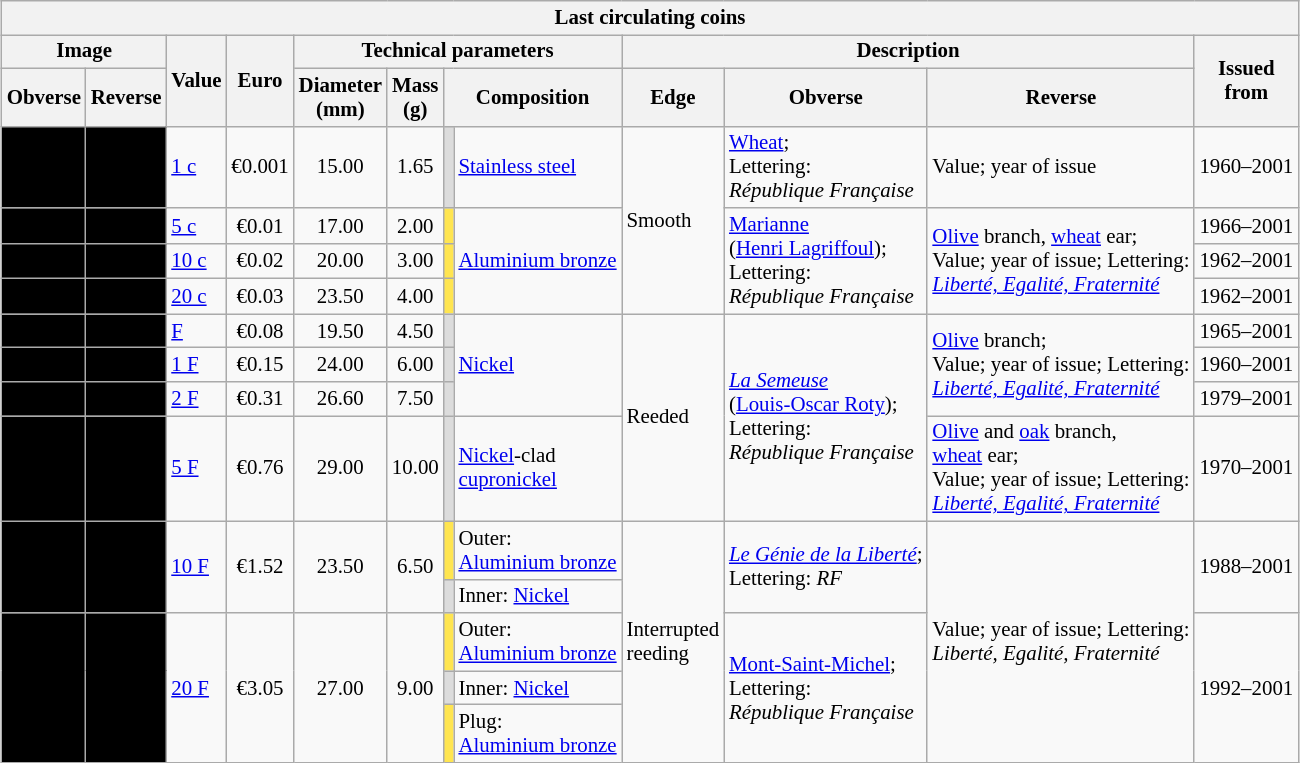<table class="wikitable" style="margin:auto; font-size:87%; border-width:1px;">
<tr>
<th colspan="12">Last circulating coins</th>
</tr>
<tr>
<th colspan=2>Image</th>
<th rowspan=2>Value</th>
<th rowspan=2>Euro<br></th>
<th colspan=4>Technical parameters</th>
<th colspan=3>Description</th>
<th rowspan=2>Issued<br>from</th>
</tr>
<tr>
<th>Obverse</th>
<th>Reverse</th>
<th>Diameter<br>(mm)</th>
<th>Mass<br>(g)</th>
<th colspan=2>Composition</th>
<th>Edge</th>
<th>Obverse</th>
<th>Reverse</th>
</tr>
<tr>
<td style="background:#000; text-align:center;"></td>
<td style="background:#000; text-align:center;"></td>
<td><a href='#'>1 c</a></td>
<td align=center>€0.001</td>
<td align=center>15.00</td>
<td align=center>1.65</td>
<td style="background-color:#dcdcdc;"></td>
<td><a href='#'>Stainless steel</a></td>
<td rowspan=4>Smooth</td>
<td><a href='#'>Wheat</a>;<br>Lettering:<br><em>République Française</em></td>
<td>Value; year of issue</td>
<td>1960–2001</td>
</tr>
<tr>
<td style="background:#000; text-align:center;"></td>
<td style="background:#000; text-align:center;"></td>
<td><a href='#'>5 c</a></td>
<td align=center>€0.01</td>
<td align=center>17.00</td>
<td align=center>2.00</td>
<td style="background-color:#ffe550;"></td>
<td rowspan=3><a href='#'>Aluminium bronze</a></td>
<td rowspan=3><a href='#'>Marianne</a><br>(<a href='#'>Henri Lagriffoul</a>);<br>Lettering:<br><em>République Française</em></td>
<td rowspan=3><a href='#'>Olive</a> branch, <a href='#'>wheat</a> ear;<br>Value; year of issue; Lettering:<br><em><a href='#'>Liberté, Egalité, Fraternité</a></em></td>
<td>1966–2001</td>
</tr>
<tr>
<td style="background:#000; text-align:center;"></td>
<td style="background:#000; text-align:center;"></td>
<td><a href='#'>10 c</a></td>
<td align=center>€0.02</td>
<td align=center>20.00</td>
<td align=center>3.00</td>
<td style="background-color:#ffe550;"></td>
<td>1962–2001</td>
</tr>
<tr>
<td style="background:#000; text-align:center;"></td>
<td style="background:#000; text-align:center;"></td>
<td><a href='#'>20 c</a></td>
<td align=center>€0.03</td>
<td align=center>23.50</td>
<td align=center>4.00</td>
<td style="background-color:#ffe550;"></td>
<td>1962–2001</td>
</tr>
<tr>
<td style="background:#000; text-align:center;"></td>
<td style="background:#000; text-align:center;"></td>
<td><a href='#'> F</a></td>
<td align=center>€0.08</td>
<td align=center>19.50</td>
<td align=center>4.50</td>
<td style="background-color:#dcdcdc;"></td>
<td rowspan=3><a href='#'>Nickel</a></td>
<td rowspan=4>Reeded</td>
<td rowspan=4><em><a href='#'>La Semeuse</a></em><br>(<a href='#'>Louis-Oscar Roty</a>);<br>Lettering:<br><em>République Française</em></td>
<td rowspan=3><a href='#'>Olive</a> branch;<br>Value; year of issue; Lettering:<br><em><a href='#'>Liberté, Egalité, Fraternité</a></em></td>
<td>1965–2001</td>
</tr>
<tr>
<td style="background:#000; text-align:center;"></td>
<td style="background:#000; text-align:center;"></td>
<td><a href='#'>1 F</a></td>
<td align=center>€0.15</td>
<td align=center>24.00</td>
<td align=center>6.00</td>
<td style="background-color:#dcdcdc;"></td>
<td>1960–2001</td>
</tr>
<tr>
<td style="background:#000; text-align:center;"></td>
<td style="background:#000; text-align:center;"></td>
<td><a href='#'>2 F</a></td>
<td align=center>€0.31</td>
<td align=center>26.60</td>
<td align=center>7.50</td>
<td style="background-color:#dcdcdc;"></td>
<td>1979–2001</td>
</tr>
<tr>
<td style="background:#000; text-align:center;"></td>
<td style="background:#000; text-align:center;"></td>
<td><a href='#'>5 F</a></td>
<td align=center>€0.76</td>
<td align=center>29.00</td>
<td align=center>10.00</td>
<td style="background-color:#dcdcdc;"></td>
<td><a href='#'>Nickel</a>-clad<br><a href='#'>cupronickel</a></td>
<td><a href='#'>Olive</a> and <a href='#'>oak</a> branch,<br><a href='#'>wheat</a> ear;<br>Value; year of issue; Lettering:<br><em><a href='#'>Liberté, Egalité, Fraternité</a></em></td>
<td>1970–2001</td>
</tr>
<tr>
<td rowspan=2 style="background:#000; text-align:center;"></td>
<td rowspan=2 style="background:#000; text-align:center;"></td>
<td rowspan=2><a href='#'>10 F</a></td>
<td rowspan=2 align=center>€1.52</td>
<td rowspan=2 align=center>23.50</td>
<td rowspan=2 align=center>6.50</td>
<td style="background-color:#ffe550;"></td>
<td>Outer:<br><a href='#'>Aluminium bronze</a></td>
<td rowspan=5>Interrupted<br>reeding</td>
<td rowspan=2><em><a href='#'>Le Génie de la Liberté</a></em>;<br>Lettering: <em>RF</em></td>
<td rowspan=5>Value; year of issue; Lettering:<br><em>Liberté, Egalité, Fraternité</em></td>
<td rowspan=2>1988–2001</td>
</tr>
<tr>
<td style="background-color:#dcdcdc;"></td>
<td>Inner: <a href='#'>Nickel</a></td>
</tr>
<tr>
<td rowspan=3 style="background:#000; text-align:center;"></td>
<td rowspan=3 style="background:#000; text-align:center;"></td>
<td rowspan=3><a href='#'>20 F</a></td>
<td rowspan=3 align=center>€3.05</td>
<td rowspan=3 align=center>27.00</td>
<td rowspan=3 align=center>9.00</td>
<td style="background-color:#ffe550;"></td>
<td>Outer:<br><a href='#'>Aluminium bronze</a></td>
<td rowspan=3><a href='#'>Mont-Saint-Michel</a>;<br>Lettering:<br><em>République Française</em></td>
<td rowspan=3>1992–2001</td>
</tr>
<tr>
<td style="background-color:#dcdcdc;"></td>
<td>Inner: <a href='#'>Nickel</a></td>
</tr>
<tr>
<td style="background-color:#ffe550;"></td>
<td>Plug:<br><a href='#'>Aluminium bronze</a></td>
</tr>
</table>
